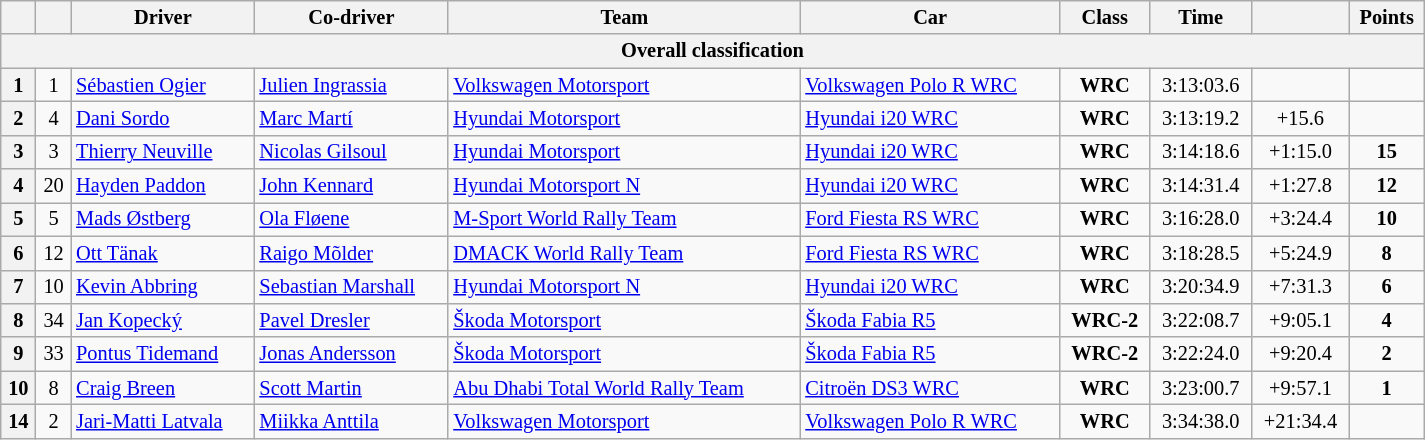<table class="wikitable" width=85% style="text-align: left; font-size: 85%; max-width: 950px;">
<tr>
<th></th>
<th></th>
<th>Driver</th>
<th>Co-driver</th>
<th>Team</th>
<th>Car</th>
<th>Class</th>
<th>Time</th>
<th></th>
<th>Points</th>
</tr>
<tr>
<th colspan=11>Overall classification</th>
</tr>
<tr>
<th>1</th>
<td align="center">1</td>
<td> <a href='#'>Sébastien Ogier</a></td>
<td> <a href='#'>Julien Ingrassia</a></td>
<td> <a href='#'>Volkswagen Motorsport</a></td>
<td><a href='#'>Volkswagen Polo R WRC</a></td>
<td align="center"><strong><span>WRC</span></strong></td>
<td align="center">3:13:03.6</td>
<td align="center"></td>
<td align="center"><strong></strong></td>
</tr>
<tr>
<th>2</th>
<td align="center">4</td>
<td> <a href='#'>Dani Sordo</a></td>
<td> <a href='#'>Marc Martí</a></td>
<td> <a href='#'>Hyundai Motorsport</a></td>
<td><a href='#'>Hyundai i20 WRC</a></td>
<td align="center"><strong><span>WRC</span></strong></td>
<td align="center">3:13:19.2</td>
<td align="center">+15.6</td>
<td align="center"><strong></strong></td>
</tr>
<tr>
<th>3</th>
<td align="center">3</td>
<td> <a href='#'>Thierry Neuville</a></td>
<td> <a href='#'>Nicolas Gilsoul</a></td>
<td> <a href='#'>Hyundai Motorsport</a></td>
<td><a href='#'>Hyundai i20 WRC</a></td>
<td align="center"><strong><span>WRC</span></strong></td>
<td align="center">3:14:18.6</td>
<td align="center">+1:15.0</td>
<td align="center"><strong>15</strong></td>
</tr>
<tr>
<th>4</th>
<td align="center">20</td>
<td> <a href='#'>Hayden Paddon</a></td>
<td> <a href='#'>John Kennard</a></td>
<td> <a href='#'>Hyundai Motorsport N</a></td>
<td><a href='#'>Hyundai i20 WRC</a></td>
<td align="center"><strong><span>WRC</span></strong></td>
<td align="center">3:14:31.4</td>
<td align="center">+1:27.8</td>
<td align="center"><strong>12</strong></td>
</tr>
<tr>
<th>5</th>
<td align="center">5</td>
<td> <a href='#'>Mads Østberg</a></td>
<td> <a href='#'>Ola Fløene</a></td>
<td> <a href='#'>M-Sport World Rally Team</a></td>
<td><a href='#'>Ford Fiesta RS WRC</a></td>
<td align="center"><strong><span>WRC</span></strong></td>
<td align="center">3:16:28.0</td>
<td align="center">+3:24.4</td>
<td align="center"><strong>10</strong></td>
</tr>
<tr>
<th>6</th>
<td align="center">12</td>
<td> <a href='#'>Ott Tänak</a></td>
<td> <a href='#'>Raigo Mõlder</a></td>
<td> <a href='#'>DMACK World Rally Team</a></td>
<td><a href='#'>Ford Fiesta RS WRC</a></td>
<td align="center"><strong><span>WRC</span></strong></td>
<td align="center">3:18:28.5</td>
<td align="center">+5:24.9</td>
<td align="center"><strong>8</strong></td>
</tr>
<tr>
<th>7</th>
<td align="center">10</td>
<td> <a href='#'>Kevin Abbring</a></td>
<td> <a href='#'>Sebastian Marshall</a></td>
<td> <a href='#'>Hyundai Motorsport N</a></td>
<td><a href='#'>Hyundai i20 WRC</a></td>
<td align="center"><strong><span>WRC</span></strong></td>
<td align="center">3:20:34.9</td>
<td align="center">+7:31.3</td>
<td align="center"><strong>6</strong></td>
</tr>
<tr>
<th>8</th>
<td align="center">34</td>
<td> <a href='#'>Jan Kopecký</a></td>
<td> <a href='#'>Pavel Dresler</a></td>
<td> <a href='#'>Škoda Motorsport</a></td>
<td><a href='#'>Škoda Fabia R5</a></td>
<td align="center"><strong><span>WRC-2</span></strong></td>
<td align="center">3:22:08.7</td>
<td align="center">+9:05.1</td>
<td align="center"><strong>4</strong></td>
</tr>
<tr>
<th>9</th>
<td align="center">33</td>
<td> <a href='#'>Pontus Tidemand</a></td>
<td> <a href='#'>Jonas Andersson</a></td>
<td> <a href='#'>Škoda Motorsport</a></td>
<td><a href='#'>Škoda Fabia R5</a></td>
<td align="center"><strong><span>WRC-2</span></strong></td>
<td align="center">3:22:24.0</td>
<td align="center">+9:20.4</td>
<td align="center"><strong>2</strong></td>
</tr>
<tr>
<th>10</th>
<td align="center">8</td>
<td> <a href='#'>Craig Breen</a></td>
<td> <a href='#'>Scott Martin</a></td>
<td> <a href='#'>Abu Dhabi Total World Rally Team</a></td>
<td><a href='#'>Citroën DS3 WRC</a></td>
<td align="center"><strong><span>WRC</span></strong></td>
<td align="center">3:23:00.7</td>
<td align="center">+9:57.1</td>
<td align="center"><strong>1</strong></td>
</tr>
<tr>
<th>14</th>
<td align="center">2</td>
<td> <a href='#'>Jari-Matti Latvala</a></td>
<td> <a href='#'>Miikka Anttila</a></td>
<td> <a href='#'>Volkswagen Motorsport</a></td>
<td><a href='#'>Volkswagen Polo R WRC</a></td>
<td align="center"><strong><span>WRC</span></strong></td>
<td align="center">3:34:38.0</td>
<td align="center">+21:34.4</td>
<td align="center"><strong></strong></td>
</tr>
</table>
